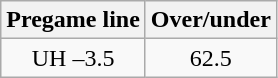<table class="wikitable">
<tr align="center">
<th style=>Pregame line</th>
<th style=>Over/under</th>
</tr>
<tr align="center">
<td>UH –3.5</td>
<td>62.5</td>
</tr>
</table>
